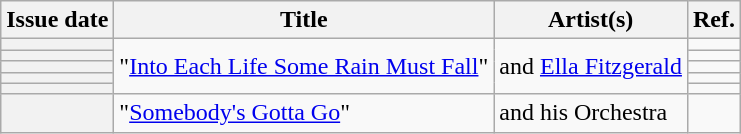<table class="wikitable sortable plainrowheaders">
<tr>
<th scope=col>Issue date</th>
<th scope=col>Title</th>
<th scope=col>Artist(s)</th>
<th scope=col class=unsortable>Ref.</th>
</tr>
<tr>
<th scope=row></th>
<td rowspan=5>"<a href='#'>Into Each Life Some Rain Must Fall</a>"</td>
<td rowspan=5> and <a href='#'>Ella Fitzgerald</a></td>
<td align=center></td>
</tr>
<tr>
<th scope=row></th>
<td align=center></td>
</tr>
<tr>
<th scope=row></th>
<td align=center></td>
</tr>
<tr>
<th scope=row></th>
<td align=center></td>
</tr>
<tr>
<th scope=row></th>
<td align=center></td>
</tr>
<tr>
<th scope=row></th>
<td>"<a href='#'>Somebody's Gotta Go</a>"</td>
<td> and his Orchestra</td>
<td align=center></td>
</tr>
</table>
